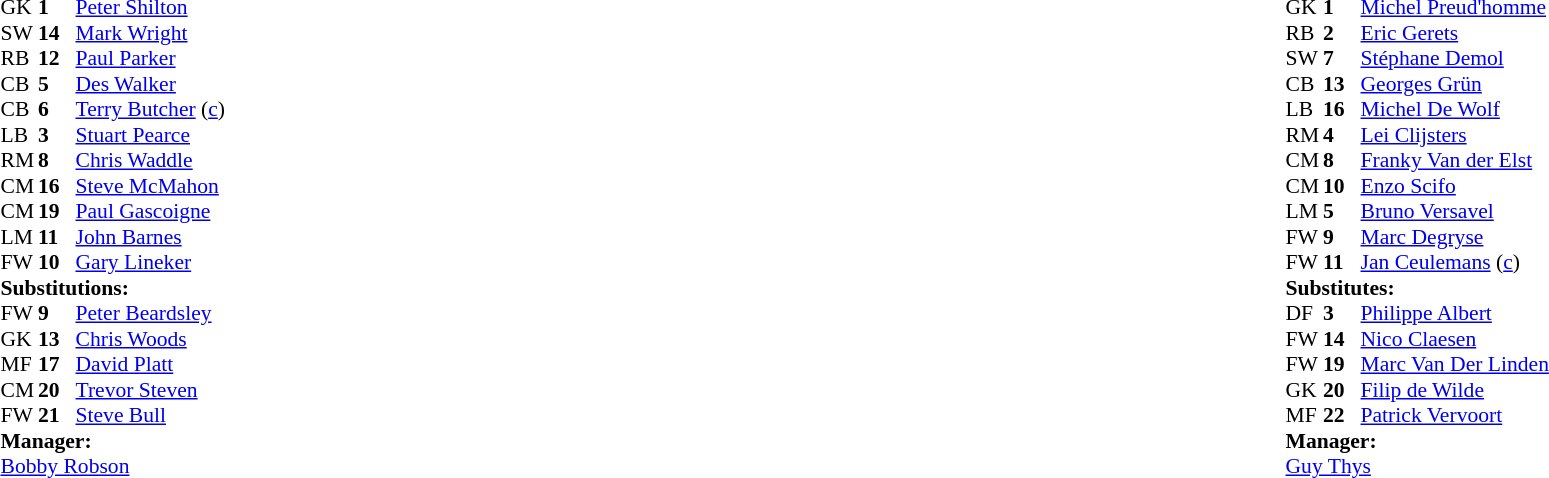<table width="100%">
<tr>
<td valign="top" width="50%"><br><table style="font-size: 90%" cellspacing="0" cellpadding="0">
<tr>
<th width="25"></th>
<th width="25"></th>
</tr>
<tr>
<td>GK</td>
<td><strong>1</strong></td>
<td><a href='#'>Peter Shilton</a></td>
</tr>
<tr>
<td>SW</td>
<td><strong>14</strong></td>
<td><a href='#'>Mark Wright</a></td>
</tr>
<tr>
<td>RB</td>
<td><strong>12</strong></td>
<td><a href='#'>Paul Parker</a></td>
</tr>
<tr>
<td>CB</td>
<td><strong>5</strong></td>
<td><a href='#'>Des Walker</a></td>
</tr>
<tr>
<td>CB</td>
<td><strong>6</strong></td>
<td><a href='#'>Terry Butcher</a> (<a href='#'>c</a>)</td>
</tr>
<tr>
<td>LB</td>
<td><strong>3</strong></td>
<td><a href='#'>Stuart Pearce</a></td>
</tr>
<tr>
<td>RM</td>
<td><strong>8</strong></td>
<td><a href='#'>Chris Waddle</a></td>
</tr>
<tr>
<td>CM</td>
<td><strong>16</strong></td>
<td><a href='#'>Steve McMahon</a></td>
<td></td>
<td></td>
</tr>
<tr>
<td>CM</td>
<td><strong>19</strong></td>
<td><a href='#'>Paul Gascoigne</a></td>
<td></td>
</tr>
<tr>
<td>LM</td>
<td><strong>11</strong></td>
<td><a href='#'>John Barnes</a></td>
<td></td>
<td></td>
</tr>
<tr>
<td>FW</td>
<td><strong>10</strong></td>
<td><a href='#'>Gary Lineker</a></td>
</tr>
<tr>
<td colspan=3><strong>Substitutions:</strong></td>
</tr>
<tr>
<td>FW</td>
<td><strong>9</strong></td>
<td><a href='#'>Peter Beardsley</a></td>
</tr>
<tr>
<td>GK</td>
<td><strong>13</strong></td>
<td><a href='#'>Chris Woods</a></td>
</tr>
<tr>
<td>MF</td>
<td><strong>17</strong></td>
<td><a href='#'>David Platt</a></td>
<td></td>
<td></td>
</tr>
<tr>
<td>CM</td>
<td><strong>20</strong></td>
<td><a href='#'>Trevor Steven</a></td>
</tr>
<tr>
<td>FW</td>
<td><strong>21</strong></td>
<td><a href='#'>Steve Bull</a></td>
<td></td>
<td></td>
</tr>
<tr>
<td colspan=3><strong>Manager:</strong></td>
</tr>
<tr>
<td colspan="4"><a href='#'>Bobby Robson</a></td>
</tr>
</table>
</td>
<td valign="top" width="50%"><br><table style="font-size: 90%" cellspacing="0" cellpadding="0" align=center>
<tr>
<th width="25"></th>
<th width="25"></th>
</tr>
<tr>
<td>GK</td>
<td><strong>1</strong></td>
<td><a href='#'>Michel Preud'homme</a></td>
</tr>
<tr>
<td>RB</td>
<td><strong>2</strong></td>
<td><a href='#'>Eric Gerets</a></td>
</tr>
<tr>
<td>SW</td>
<td><strong>7</strong></td>
<td><a href='#'>Stéphane Demol</a></td>
</tr>
<tr>
<td>CB</td>
<td><strong>13</strong></td>
<td><a href='#'>Georges Grün</a></td>
</tr>
<tr>
<td>LB</td>
<td><strong>16</strong></td>
<td><a href='#'>Michel De Wolf</a></td>
</tr>
<tr>
<td>RM</td>
<td><strong>4</strong></td>
<td><a href='#'>Lei Clijsters</a></td>
</tr>
<tr>
<td>CM</td>
<td><strong>8</strong></td>
<td><a href='#'>Franky Van der Elst</a></td>
</tr>
<tr>
<td>CM</td>
<td><strong>10</strong></td>
<td><a href='#'>Enzo Scifo</a></td>
</tr>
<tr>
<td>LM</td>
<td><strong>5</strong></td>
<td><a href='#'>Bruno Versavel</a></td>
<td></td>
<td></td>
</tr>
<tr>
<td>FW</td>
<td><strong>9</strong></td>
<td><a href='#'>Marc Degryse</a></td>
<td></td>
<td></td>
</tr>
<tr>
<td>FW</td>
<td><strong>11</strong></td>
<td><a href='#'>Jan Ceulemans</a> (<a href='#'>c</a>)</td>
</tr>
<tr>
<td colspan=3><strong>Substitutes:</strong></td>
</tr>
<tr>
<td>DF</td>
<td><strong>3</strong></td>
<td><a href='#'>Philippe Albert</a></td>
</tr>
<tr>
<td>FW</td>
<td><strong>14</strong></td>
<td><a href='#'>Nico Claesen</a></td>
<td></td>
<td></td>
</tr>
<tr>
<td>FW</td>
<td><strong>19</strong></td>
<td><a href='#'>Marc Van Der Linden</a></td>
</tr>
<tr>
<td>GK</td>
<td><strong>20</strong></td>
<td><a href='#'>Filip de Wilde</a></td>
</tr>
<tr>
<td>MF</td>
<td><strong>22</strong></td>
<td><a href='#'>Patrick Vervoort</a></td>
<td></td>
<td></td>
</tr>
<tr>
<td colspan=3><strong>Manager:</strong></td>
</tr>
<tr>
<td colspan="4"><a href='#'>Guy Thys</a></td>
</tr>
</table>
</td>
</tr>
</table>
